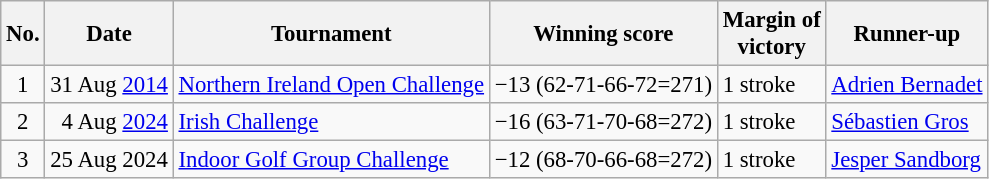<table class="wikitable" style="font-size:95%;">
<tr>
<th>No.</th>
<th>Date</th>
<th>Tournament</th>
<th>Winning score</th>
<th>Margin of<br>victory</th>
<th>Runner-up</th>
</tr>
<tr>
<td align=center>1</td>
<td align=right>31 Aug <a href='#'>2014</a></td>
<td><a href='#'>Northern Ireland Open Challenge</a></td>
<td>−13 (62-71-66-72=271)</td>
<td>1 stroke</td>
<td> <a href='#'>Adrien Bernadet</a></td>
</tr>
<tr>
<td align=center>2</td>
<td align=right>4 Aug <a href='#'>2024</a></td>
<td><a href='#'>Irish Challenge</a></td>
<td>−16 (63-71-70-68=272)</td>
<td>1 stroke</td>
<td> <a href='#'>Sébastien Gros</a></td>
</tr>
<tr>
<td align=center>3</td>
<td align=right>25 Aug 2024</td>
<td><a href='#'>Indoor Golf Group Challenge</a></td>
<td>−12 (68-70-66-68=272)</td>
<td>1 stroke</td>
<td> <a href='#'>Jesper Sandborg</a></td>
</tr>
</table>
